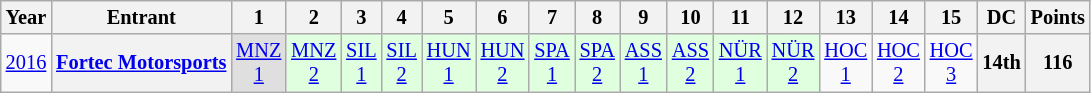<table class="wikitable" style="text-align:center; font-size:85%">
<tr>
<th>Year</th>
<th>Entrant</th>
<th>1</th>
<th>2</th>
<th>3</th>
<th>4</th>
<th>5</th>
<th>6</th>
<th>7</th>
<th>8</th>
<th>9</th>
<th>10</th>
<th>11</th>
<th>12</th>
<th>13</th>
<th>14</th>
<th>15</th>
<th>DC</th>
<th>Points</th>
</tr>
<tr>
<td><a href='#'>2016</a></td>
<th nowrap><a href='#'>Fortec Motorsports</a></th>
<td style="background:#dfdfdf;"><a href='#'>MNZ<br>1</a><br></td>
<td style="background:#dfffdf;"><a href='#'>MNZ<br>2</a><br></td>
<td style="background:#dfffdf;"><a href='#'>SIL<br>1</a><br></td>
<td style="background:#dfffdf;"><a href='#'>SIL<br>2</a><br></td>
<td style="background:#dfffdf;"><a href='#'>HUN<br>1</a><br></td>
<td style="background:#dfffdf;"><a href='#'>HUN<br>2</a><br></td>
<td style="background:#dfffdf;"><a href='#'>SPA<br>1</a><br></td>
<td style="background:#dfffdf;"><a href='#'>SPA<br>2</a><br></td>
<td style="background:#dfffdf;"><a href='#'>ASS<br>1</a><br></td>
<td style="background:#dfffdf;"><a href='#'>ASS<br>2</a><br></td>
<td style="background:#dfffdf;"><a href='#'>NÜR<br>1</a><br></td>
<td style="background:#dfffdf;"><a href='#'>NÜR<br>2</a><br></td>
<td style="background:#;"><a href='#'>HOC<br>1</a><br></td>
<td style="background:#;"><a href='#'>HOC<br>2</a><br></td>
<td style="background:#;"><a href='#'>HOC<br>3</a><br></td>
<th>14th</th>
<th>116</th>
</tr>
</table>
